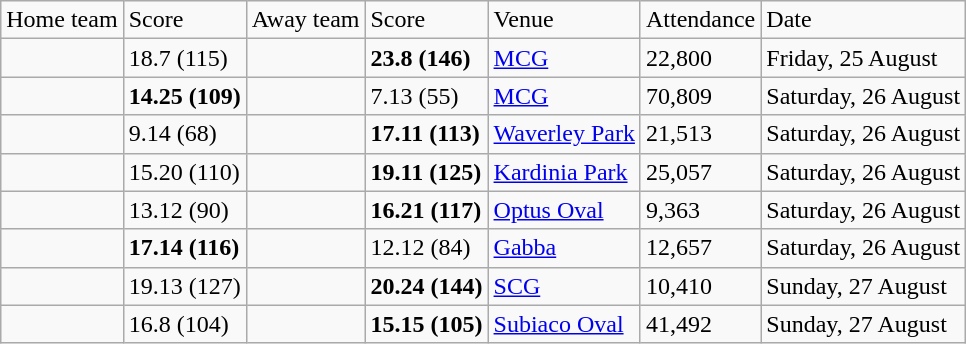<table class="wikitable" style="text-align:left">
<tr>
<td>Home team</td>
<td>Score</td>
<td>Away team</td>
<td>Score</td>
<td>Venue</td>
<td>Attendance</td>
<td>Date</td>
</tr>
<tr>
<td></td>
<td>18.7 (115)</td>
<td><strong></strong></td>
<td><strong>23.8 (146)</strong></td>
<td><a href='#'>MCG</a></td>
<td>22,800</td>
<td>Friday, 25 August</td>
</tr>
<tr>
<td><strong></strong></td>
<td><strong>14.25 (109)</strong></td>
<td></td>
<td>7.13 (55)</td>
<td><a href='#'>MCG</a></td>
<td>70,809</td>
<td>Saturday, 26 August</td>
</tr>
<tr>
<td></td>
<td>9.14 (68)</td>
<td><strong></strong></td>
<td><strong>17.11 (113)</strong></td>
<td><a href='#'>Waverley Park</a></td>
<td>21,513</td>
<td>Saturday, 26 August</td>
</tr>
<tr>
<td></td>
<td>15.20 (110)</td>
<td><strong></strong></td>
<td><strong>19.11 (125)</strong></td>
<td><a href='#'>Kardinia Park</a></td>
<td>25,057</td>
<td>Saturday, 26 August</td>
</tr>
<tr>
<td></td>
<td>13.12 (90)</td>
<td><strong></strong></td>
<td><strong>16.21 (117)</strong></td>
<td><a href='#'>Optus Oval</a></td>
<td>9,363</td>
<td>Saturday, 26 August</td>
</tr>
<tr>
<td><strong></strong></td>
<td><strong>17.14 (116)</strong></td>
<td></td>
<td>12.12 (84)</td>
<td><a href='#'>Gabba</a></td>
<td>12,657</td>
<td>Saturday, 26 August</td>
</tr>
<tr>
<td></td>
<td>19.13 (127)</td>
<td><strong></strong></td>
<td><strong>20.24 (144)</strong></td>
<td><a href='#'>SCG</a></td>
<td>10,410</td>
<td>Sunday, 27 August</td>
</tr>
<tr>
<td></td>
<td>16.8 (104)</td>
<td><strong></strong></td>
<td><strong>15.15 (105)</strong></td>
<td><a href='#'>Subiaco Oval</a></td>
<td>41,492</td>
<td>Sunday, 27 August</td>
</tr>
</table>
